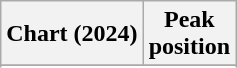<table class="wikitable sortable plainrowheaders" style="text-align:center">
<tr>
<th scope="col">Chart (2024)</th>
<th scope="col">Peak<br>position</th>
</tr>
<tr>
</tr>
<tr>
</tr>
<tr>
</tr>
<tr>
</tr>
<tr>
</tr>
</table>
